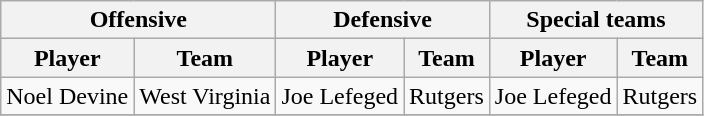<table class="wikitable" border="1">
<tr>
<th colspan="2">Offensive</th>
<th colspan="2">Defensive</th>
<th colspan="2">Special teams</th>
</tr>
<tr>
<th>Player</th>
<th>Team</th>
<th>Player</th>
<th>Team</th>
<th>Player</th>
<th>Team</th>
</tr>
<tr>
<td>Noel Devine</td>
<td>West Virginia</td>
<td>Joe Lefeged</td>
<td>Rutgers</td>
<td>Joe Lefeged</td>
<td>Rutgers</td>
</tr>
<tr>
</tr>
</table>
